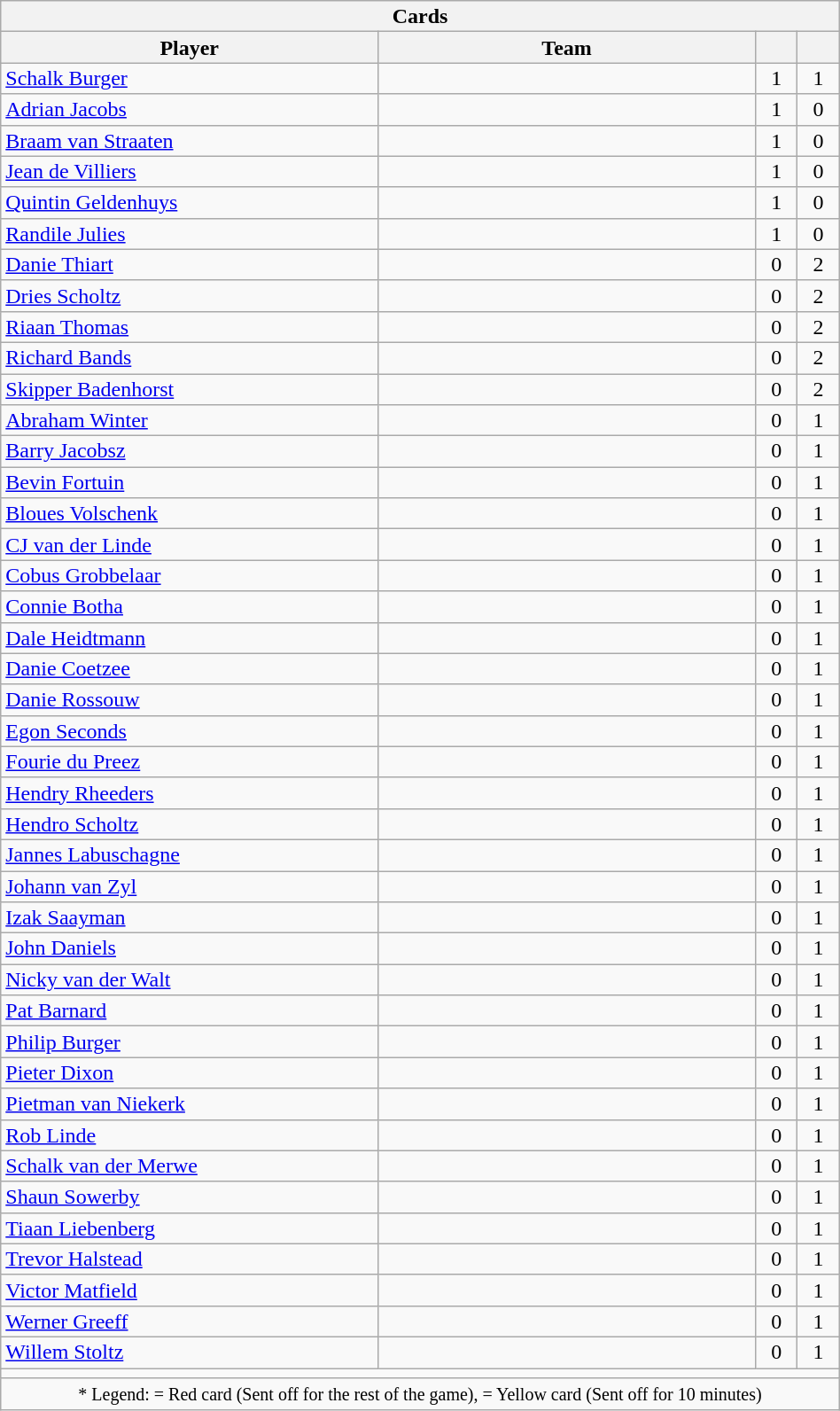<table class="wikitable collapsible sortable" style="text-align:center; line-height:100%; font-size:100%; width:50%;">
<tr>
<th colspan=4>Cards</th>
</tr>
<tr>
<th style="width:45%;">Player</th>
<th style="width:45%;">Team</th>
<th style="width:5%;"></th>
<th style="width:5%;"><br></th>
</tr>
<tr>
<td style="text-align:left;"><a href='#'>Schalk Burger</a></td>
<td style="text-align:left;"></td>
<td>1</td>
<td>1</td>
</tr>
<tr>
<td style="text-align:left;"><a href='#'>Adrian Jacobs</a></td>
<td style="text-align:left;"></td>
<td>1</td>
<td>0</td>
</tr>
<tr>
<td style="text-align:left;"><a href='#'>Braam van Straaten</a></td>
<td style="text-align:left;"></td>
<td>1</td>
<td>0</td>
</tr>
<tr>
<td style="text-align:left;"><a href='#'>Jean de Villiers</a></td>
<td style="text-align:left;"></td>
<td>1</td>
<td>0</td>
</tr>
<tr>
<td style="text-align:left;"><a href='#'>Quintin Geldenhuys</a></td>
<td style="text-align:left;"></td>
<td>1</td>
<td>0</td>
</tr>
<tr>
<td style="text-align:left;"><a href='#'>Randile Julies</a></td>
<td style="text-align:left;"></td>
<td>1</td>
<td>0</td>
</tr>
<tr>
<td style="text-align:left;"><a href='#'>Danie Thiart</a></td>
<td style="text-align:left;"></td>
<td>0</td>
<td>2</td>
</tr>
<tr>
<td style="text-align:left;"><a href='#'>Dries Scholtz</a></td>
<td style="text-align:left;"></td>
<td>0</td>
<td>2</td>
</tr>
<tr>
<td style="text-align:left;"><a href='#'>Riaan Thomas</a></td>
<td style="text-align:left;"></td>
<td>0</td>
<td>2</td>
</tr>
<tr>
<td style="text-align:left;"><a href='#'>Richard Bands</a></td>
<td style="text-align:left;"></td>
<td>0</td>
<td>2</td>
</tr>
<tr>
<td style="text-align:left;"><a href='#'>Skipper Badenhorst</a></td>
<td style="text-align:left;"></td>
<td>0</td>
<td>2</td>
</tr>
<tr>
<td style="text-align:left;"><a href='#'>Abraham Winter</a></td>
<td style="text-align:left;"></td>
<td>0</td>
<td>1</td>
</tr>
<tr>
<td style="text-align:left;"><a href='#'>Barry Jacobsz</a></td>
<td style="text-align:left;"></td>
<td>0</td>
<td>1</td>
</tr>
<tr>
<td style="text-align:left;"><a href='#'>Bevin Fortuin</a></td>
<td style="text-align:left;"></td>
<td>0</td>
<td>1</td>
</tr>
<tr>
<td style="text-align:left;"><a href='#'>Bloues Volschenk</a></td>
<td style="text-align:left;"></td>
<td>0</td>
<td>1</td>
</tr>
<tr>
<td style="text-align:left;"><a href='#'>CJ van der Linde</a></td>
<td style="text-align:left;"></td>
<td>0</td>
<td>1</td>
</tr>
<tr>
<td style="text-align:left;"><a href='#'>Cobus Grobbelaar</a></td>
<td style="text-align:left;"></td>
<td>0</td>
<td>1</td>
</tr>
<tr>
<td style="text-align:left;"><a href='#'>Connie Botha</a></td>
<td style="text-align:left;"></td>
<td>0</td>
<td>1</td>
</tr>
<tr>
<td style="text-align:left;"><a href='#'>Dale Heidtmann</a></td>
<td style="text-align:left;"></td>
<td>0</td>
<td>1</td>
</tr>
<tr>
<td style="text-align:left;"><a href='#'>Danie Coetzee</a></td>
<td style="text-align:left;"></td>
<td>0</td>
<td>1</td>
</tr>
<tr>
<td style="text-align:left;"><a href='#'>Danie Rossouw</a></td>
<td style="text-align:left;"></td>
<td>0</td>
<td>1</td>
</tr>
<tr>
<td style="text-align:left;"><a href='#'>Egon Seconds</a></td>
<td style="text-align:left;"></td>
<td>0</td>
<td>1</td>
</tr>
<tr>
<td style="text-align:left;"><a href='#'>Fourie du Preez</a></td>
<td style="text-align:left;"></td>
<td>0</td>
<td>1</td>
</tr>
<tr>
<td style="text-align:left;"><a href='#'>Hendry Rheeders</a></td>
<td style="text-align:left;"></td>
<td>0</td>
<td>1</td>
</tr>
<tr>
<td style="text-align:left;"><a href='#'>Hendro Scholtz</a></td>
<td style="text-align:left;"></td>
<td>0</td>
<td>1</td>
</tr>
<tr>
<td style="text-align:left;"><a href='#'>Jannes Labuschagne</a></td>
<td style="text-align:left;"></td>
<td>0</td>
<td>1</td>
</tr>
<tr>
<td style="text-align:left;"><a href='#'>Johann van Zyl</a></td>
<td style="text-align:left;"></td>
<td>0</td>
<td>1</td>
</tr>
<tr>
<td style="text-align:left;"><a href='#'>Izak Saayman</a></td>
<td style="text-align:left;"></td>
<td>0</td>
<td>1</td>
</tr>
<tr>
<td style="text-align:left;"><a href='#'>John Daniels</a></td>
<td style="text-align:left;"></td>
<td>0</td>
<td>1</td>
</tr>
<tr>
<td style="text-align:left;"><a href='#'>Nicky van der Walt</a></td>
<td style="text-align:left;"></td>
<td>0</td>
<td>1</td>
</tr>
<tr>
<td style="text-align:left;"><a href='#'>Pat Barnard</a></td>
<td style="text-align:left;"></td>
<td>0</td>
<td>1</td>
</tr>
<tr>
<td style="text-align:left;"><a href='#'>Philip Burger</a></td>
<td style="text-align:left;"></td>
<td>0</td>
<td>1</td>
</tr>
<tr>
<td style="text-align:left;"><a href='#'>Pieter Dixon</a></td>
<td style="text-align:left;"></td>
<td>0</td>
<td>1</td>
</tr>
<tr>
<td style="text-align:left;"><a href='#'>Pietman van Niekerk</a></td>
<td style="text-align:left;"></td>
<td>0</td>
<td>1</td>
</tr>
<tr>
<td style="text-align:left;"><a href='#'>Rob Linde</a></td>
<td style="text-align:left;"></td>
<td>0</td>
<td>1</td>
</tr>
<tr>
<td style="text-align:left;"><a href='#'>Schalk van der Merwe</a></td>
<td style="text-align:left;"></td>
<td>0</td>
<td>1</td>
</tr>
<tr>
<td style="text-align:left;"><a href='#'>Shaun Sowerby</a></td>
<td style="text-align:left;"></td>
<td>0</td>
<td>1</td>
</tr>
<tr>
<td style="text-align:left;"><a href='#'>Tiaan Liebenberg</a></td>
<td style="text-align:left;"></td>
<td>0</td>
<td>1</td>
</tr>
<tr>
<td style="text-align:left;"><a href='#'>Trevor Halstead</a></td>
<td style="text-align:left;"></td>
<td>0</td>
<td>1</td>
</tr>
<tr>
<td style="text-align:left;"><a href='#'>Victor Matfield</a></td>
<td style="text-align:left;"></td>
<td>0</td>
<td>1</td>
</tr>
<tr>
<td style="text-align:left;"><a href='#'>Werner Greeff</a></td>
<td style="text-align:left;"></td>
<td>0</td>
<td>1</td>
</tr>
<tr>
<td style="text-align:left;"><a href='#'>Willem Stoltz</a></td>
<td style="text-align:left;"></td>
<td>0</td>
<td>1</td>
</tr>
<tr>
<td colspan="4"></td>
</tr>
<tr>
<td colspan="4"><small>* Legend:  = Red card (Sent off for the rest of the game),  = Yellow card (Sent off for 10 minutes)</small></td>
</tr>
</table>
